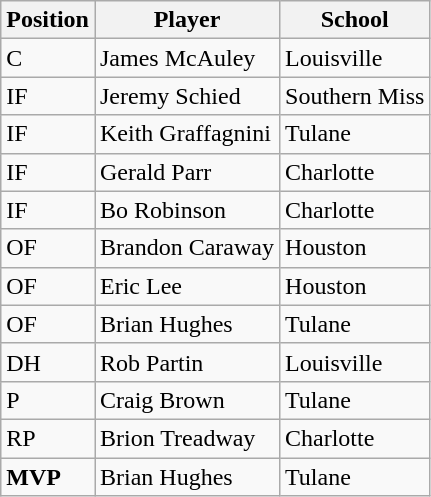<table class="wikitable">
<tr>
<th>Position</th>
<th>Player</th>
<th>School</th>
</tr>
<tr>
<td>C</td>
<td>James McAuley</td>
<td>Louisville</td>
</tr>
<tr>
<td>IF</td>
<td>Jeremy Schied</td>
<td>Southern Miss</td>
</tr>
<tr>
<td>IF</td>
<td>Keith Graffagnini</td>
<td>Tulane</td>
</tr>
<tr>
<td>IF</td>
<td>Gerald Parr</td>
<td>Charlotte</td>
</tr>
<tr>
<td>IF</td>
<td>Bo Robinson</td>
<td>Charlotte</td>
</tr>
<tr>
<td>OF</td>
<td>Brandon Caraway</td>
<td>Houston</td>
</tr>
<tr>
<td>OF</td>
<td>Eric Lee</td>
<td>Houston</td>
</tr>
<tr>
<td>OF</td>
<td>Brian Hughes</td>
<td>Tulane</td>
</tr>
<tr>
<td>DH</td>
<td>Rob Partin</td>
<td>Louisville</td>
</tr>
<tr>
<td>P</td>
<td>Craig Brown</td>
<td>Tulane</td>
</tr>
<tr>
<td>RP</td>
<td>Brion Treadway</td>
<td>Charlotte</td>
</tr>
<tr>
<td><strong>MVP</strong></td>
<td>Brian Hughes</td>
<td>Tulane</td>
</tr>
</table>
